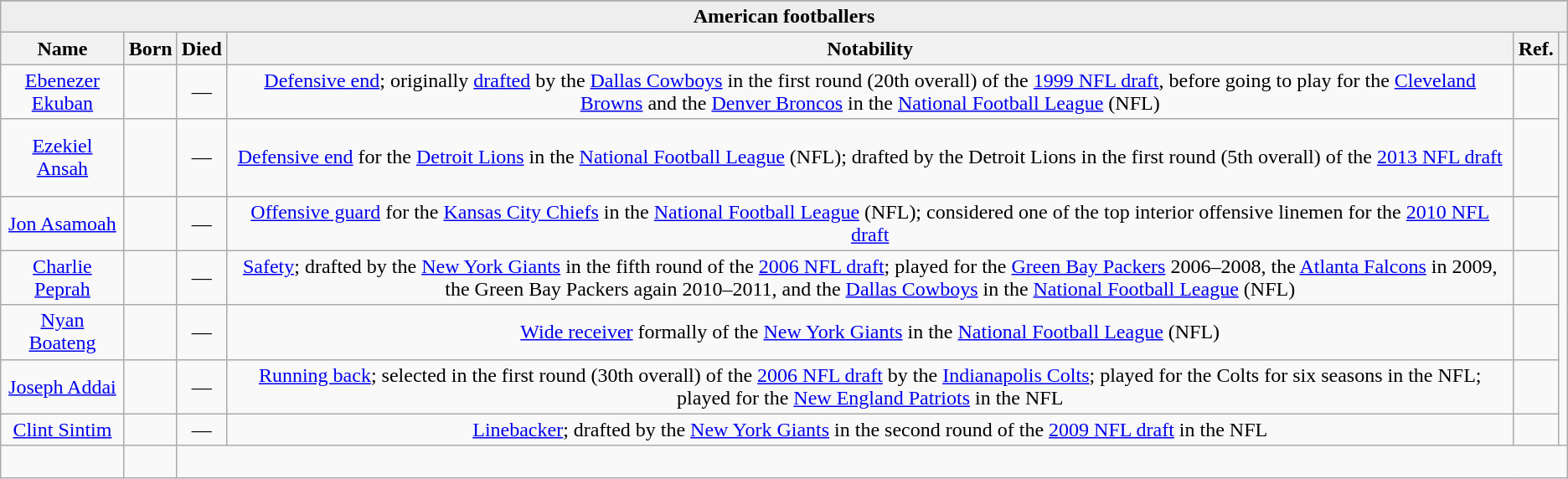<table class="wikitable sortable" style="text-align: centre;">
<tr ">
</tr>
<tr bgcolor=#EEEEEE>
<td align=center colspan=6><strong>American footballers</strong></td>
</tr>
<tr>
<th class="unsortable">Name</th>
<th class="unsortable">Born</th>
<th class="unsortable">Died</th>
<th class="unsortable">Notability</th>
<th class="unsortable">Ref.</th>
<th class="unsortable"></th>
</tr>
<tr>
<td align=center><a href='#'>Ebenezer Ekuban</a></td>
<td align=center></td>
<td align=center>—</td>
<td align=center><a href='#'>Defensive end</a>; originally <a href='#'>drafted</a> by the <a href='#'>Dallas Cowboys</a> in the first round (20th overall) of the <a href='#'>1999 NFL draft</a>, before going to play for the <a href='#'>Cleveland Browns</a> and the <a href='#'>Denver Broncos</a> in the <a href='#'>National Football League</a> (NFL)</td>
<td align=center><br><br></td>
<td align=center rowspan="7"><br></td>
</tr>
<tr>
<td align=center><a href='#'>Ezekiel Ansah</a></td>
<td align=center></td>
<td align=center>—</td>
<td align=center><a href='#'>Defensive end</a> for the <a href='#'>Detroit Lions</a> in the <a href='#'>National Football League</a> (NFL); drafted by the Detroit Lions in the first round (5th overall) of the <a href='#'>2013 NFL draft</a></td>
<td align=center><br><br><br></td>
</tr>
<tr>
<td align=center><a href='#'>Jon Asamoah</a></td>
<td align=center></td>
<td align=center>—</td>
<td align=center><a href='#'>Offensive guard</a> for the <a href='#'>Kansas City Chiefs</a> in the <a href='#'>National Football League</a> (NFL);  considered one of the top interior offensive linemen for the <a href='#'>2010 NFL draft</a></td>
<td align=center><br></td>
</tr>
<tr>
<td align=center><a href='#'>Charlie Peprah</a></td>
<td align=center></td>
<td align=center>—</td>
<td align=center><a href='#'>Safety</a>; drafted by the <a href='#'>New York Giants</a> in the fifth round of the <a href='#'>2006 NFL draft</a>; played for the <a href='#'>Green Bay Packers</a> 2006–2008, the <a href='#'>Atlanta Falcons</a> in 2009, the Green Bay Packers again 2010–2011, and the <a href='#'>Dallas Cowboys</a> in the <a href='#'>National Football League</a> (NFL)</td>
<td align=center><br></td>
</tr>
<tr>
<td align=center><a href='#'>Nyan Boateng</a></td>
<td align=center></td>
<td align=center>—</td>
<td align=center><a href='#'>Wide receiver</a> formally of the <a href='#'>New York Giants</a> in the <a href='#'>National Football League</a> (NFL)</td>
<td align=center></td>
</tr>
<tr>
<td align=center><a href='#'>Joseph Addai</a></td>
<td align=center></td>
<td align=center>—</td>
<td align=center><a href='#'>Running back</a>; selected in the first round (30th overall) of the <a href='#'>2006 NFL draft</a> by the <a href='#'>Indianapolis Colts</a>; played for the Colts for six seasons in the NFL; played for the <a href='#'>New England Patriots</a> in the NFL</td>
<td align=center></td>
</tr>
<tr>
<td align=center><a href='#'>Clint Sintim</a></td>
<td align=center></td>
<td align=center>—</td>
<td align=center><a href='#'>Linebacker</a>; drafted by the <a href='#'>New York Giants</a> in the second round of the <a href='#'>2009 NFL draft</a> in the NFL</td>
<td align=center></td>
</tr>
<tr>
<td align=center><br></td>
<td align=center rowspan="1"></td>
</tr>
</table>
